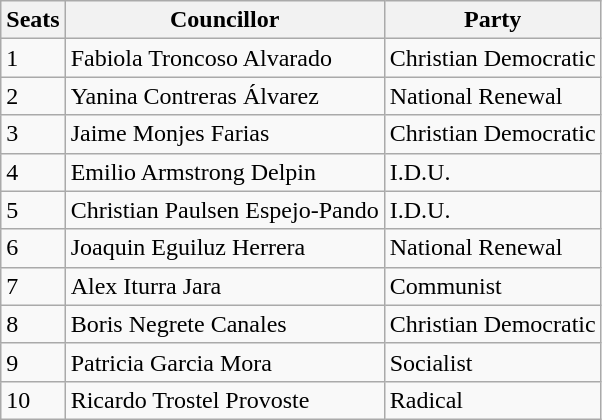<table class="wikitable sortable">
<tr>
<th>Seats</th>
<th>Councillor</th>
<th>Party</th>
</tr>
<tr>
<td>1</td>
<td>Fabiola Troncoso Alvarado</td>
<td bgcolor=>Christian Democratic</td>
</tr>
<tr>
<td>2</td>
<td>Yanina Contreras Álvarez</td>
<td bgcolor=>National Renewal</td>
</tr>
<tr>
<td>3</td>
<td>Jaime Monjes Farias</td>
<td bgcolor=>Christian Democratic</td>
</tr>
<tr>
<td>4</td>
<td>Emilio Armstrong Delpin</td>
<td bgcolor=>I.D.U.</td>
</tr>
<tr>
<td>5</td>
<td>Christian Paulsen Espejo-Pando</td>
<td bgcolor=>I.D.U.</td>
</tr>
<tr>
<td>6</td>
<td>Joaquin Eguiluz Herrera</td>
<td bgcolor=>National Renewal</td>
</tr>
<tr>
<td>7</td>
<td>Alex Iturra Jara</td>
<td bgcolor=>Communist</td>
</tr>
<tr>
<td>8</td>
<td>Boris Negrete Canales</td>
<td bgcolor=>Christian Democratic</td>
</tr>
<tr>
<td>9</td>
<td>Patricia Garcia Mora</td>
<td bgcolor=>Socialist</td>
</tr>
<tr>
<td>10</td>
<td>Ricardo Trostel Provoste</td>
<td bgcolor=>Radical</td>
</tr>
</table>
